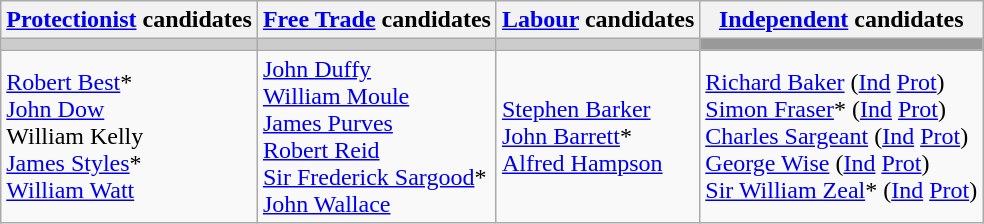<table class="wikitable">
<tr>
<th><a href='#'>Protectionist</a> candidates</th>
<th><a href='#'>Free Trade</a> candidates</th>
<th><a href='#'>Labour</a> candidates</th>
<th><a href='#'>Independent</a> candidates</th>
</tr>
<tr bgcolor="#cccccc">
<td></td>
<td></td>
<td></td>
<td bgcolor="#999999"></td>
</tr>
<tr>
<td><a href='#'>Robert Best</a>*<br><a href='#'>John Dow</a><br>William Kelly<br><a href='#'>James Styles</a>*<br><a href='#'>William Watt</a></td>
<td><a href='#'>John Duffy</a><br><a href='#'>William Moule</a><br><a href='#'>James Purves</a><br><a href='#'>Robert Reid</a><br><a href='#'>Sir Frederick Sargood</a>*<br><a href='#'>John Wallace</a></td>
<td><a href='#'>Stephen Barker</a><br><a href='#'>John Barrett</a>*<br><a href='#'>Alfred Hampson</a></td>
<td><a href='#'>Richard Baker</a> (<a href='#'>Ind</a> <a href='#'>Prot</a>)<br><a href='#'>Simon Fraser</a>* (<a href='#'>Ind</a> <a href='#'>Prot</a>)<br><a href='#'>Charles Sargeant</a> (<a href='#'>Ind</a> <a href='#'>Prot</a>)<br><a href='#'>George Wise</a> (<a href='#'>Ind</a> <a href='#'>Prot</a>)<br><a href='#'>Sir William Zeal</a>* (<a href='#'>Ind</a> <a href='#'>Prot</a>)</td>
</tr>
</table>
